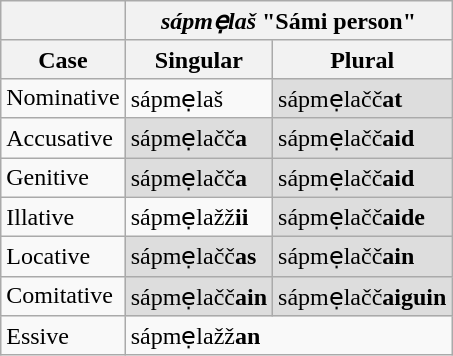<table class="wikitable">
<tr>
<th></th>
<th colspan="2"><em>sápmẹlaš</em> "Sámi person"</th>
</tr>
<tr>
<th>Case</th>
<th>Singular</th>
<th>Plural</th>
</tr>
<tr>
<td>Nominative</td>
<td>sápmẹlaš</td>
<td style="background: #ddd">sápmẹlačč<strong>at</strong></td>
</tr>
<tr>
<td>Accusative</td>
<td style="background: #ddd">sápmẹlačč<strong>a</strong></td>
<td style="background: #ddd">sápmẹlačč<strong>aid</strong></td>
</tr>
<tr>
<td>Genitive</td>
<td style="background: #ddd">sápmẹlačč<strong>a</strong></td>
<td style="background: #ddd">sápmẹlačč<strong>aid</strong></td>
</tr>
<tr>
<td>Illative</td>
<td>sápmẹlažž<strong>ii</strong></td>
<td style="background: #ddd">sápmẹlačč<strong>aide</strong></td>
</tr>
<tr>
<td>Locative</td>
<td style="background: #ddd">sápmẹlačč<strong>as</strong></td>
<td style="background: #ddd">sápmẹlačč<strong>ain</strong></td>
</tr>
<tr>
<td>Comitative</td>
<td style="background: #ddd">sápmẹlačč<strong>ain</strong></td>
<td style="background: #ddd">sápmẹlačč<strong>aiguin</strong></td>
</tr>
<tr>
<td>Essive</td>
<td colspan="2">sápmẹlažž<strong>an</strong></td>
</tr>
</table>
